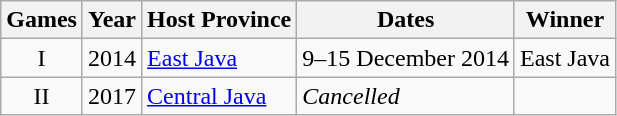<table class="wikitable">
<tr>
<th>Games</th>
<th>Year</th>
<th>Host Province</th>
<th>Dates</th>
<th>Winner</th>
</tr>
<tr>
<td align="center">I</td>
<td>2014</td>
<td><a href='#'>East Java</a></td>
<td>9–15 December 2014</td>
<td>East Java</td>
</tr>
<tr>
<td align="center">II</td>
<td>2017</td>
<td><a href='#'>Central Java</a></td>
<td><em>Cancelled</em></td>
<td></td>
</tr>
</table>
